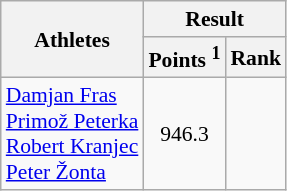<table class="wikitable" border="1" style="font-size:90%">
<tr>
<th rowspan=2>Athletes</th>
<th colspan=2>Result</th>
</tr>
<tr>
<th>Points <sup>1</sup></th>
<th>Rank</th>
</tr>
<tr>
<td><a href='#'>Damjan Fras</a><br><a href='#'>Primož Peterka</a><br><a href='#'>Robert Kranjec</a><br><a href='#'>Peter Žonta</a></td>
<td align=center>946.3</td>
<td align=center></td>
</tr>
</table>
